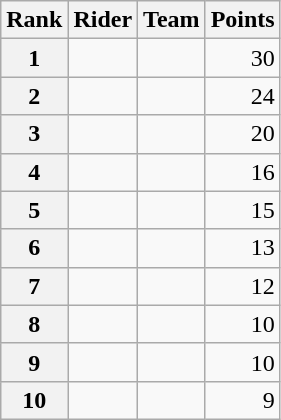<table class="wikitable" margin-bottom:0;">
<tr>
<th scope="col">Rank</th>
<th scope="col">Rider</th>
<th scope="col">Team</th>
<th scope="col">Points</th>
</tr>
<tr>
<th scope="row">1</th>
<td> </td>
<td></td>
<td align="right">30</td>
</tr>
<tr>
<th scope="row">2</th>
<td></td>
<td></td>
<td align="right">24</td>
</tr>
<tr>
<th scope="row">3</th>
<td> </td>
<td></td>
<td align="right">20</td>
</tr>
<tr>
<th scope="row">4</th>
<td> </td>
<td></td>
<td align="right">16</td>
</tr>
<tr>
<th scope="row">5</th>
<td></td>
<td></td>
<td align="right">15</td>
</tr>
<tr>
<th scope="row">6</th>
<td></td>
<td></td>
<td align="right">13</td>
</tr>
<tr>
<th scope="row">7</th>
<td></td>
<td></td>
<td align="right">12</td>
</tr>
<tr>
<th scope="row">8</th>
<td></td>
<td></td>
<td align="right">10</td>
</tr>
<tr>
<th scope="row">9</th>
<td></td>
<td></td>
<td align="right">10</td>
</tr>
<tr>
<th scope="row">10</th>
<td></td>
<td></td>
<td align="right">9</td>
</tr>
</table>
